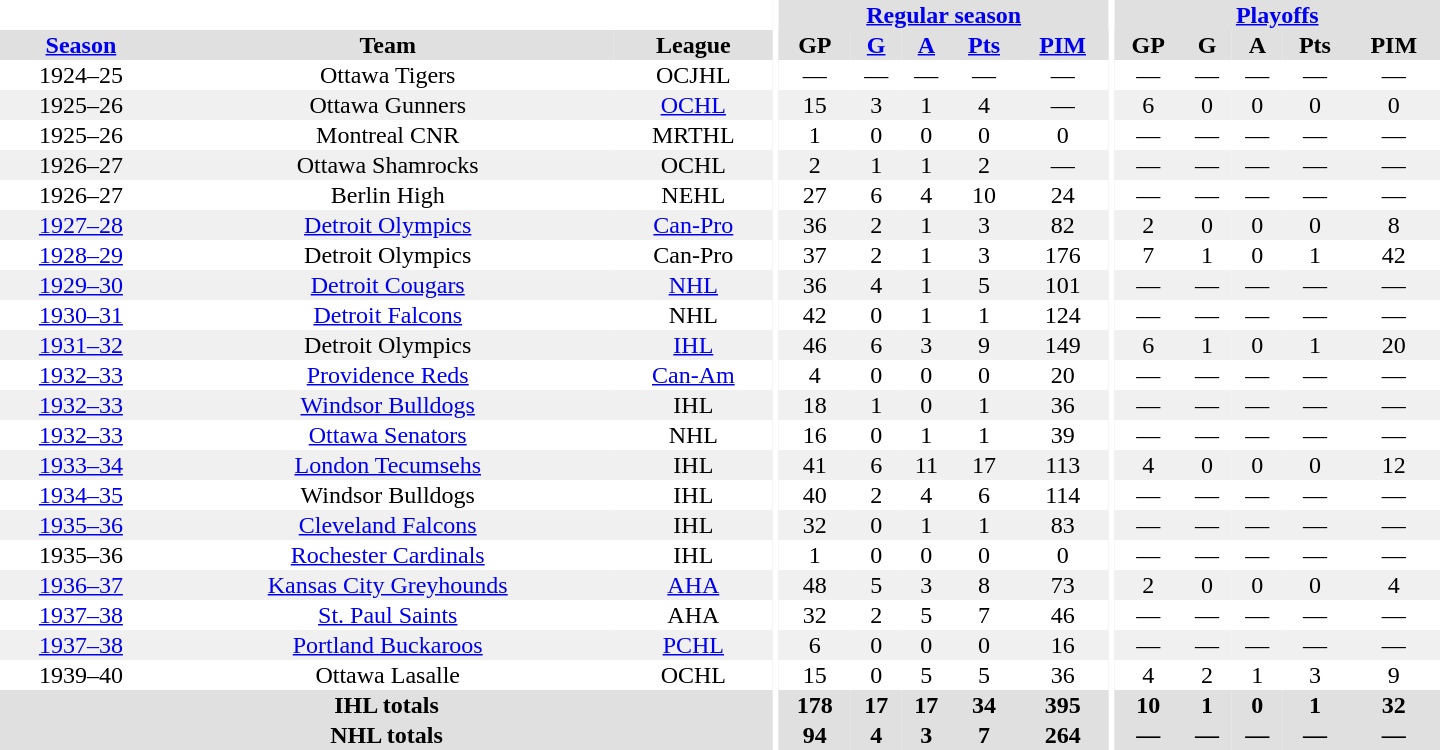<table border="0" cellpadding="1" cellspacing="0" style="text-align:center; width:60em">
<tr bgcolor="#e0e0e0">
<th colspan="3" bgcolor="#ffffff"></th>
<th rowspan="100" bgcolor="#ffffff"></th>
<th colspan="5"><a href='#'>Regular season</a></th>
<th rowspan="100" bgcolor="#ffffff"></th>
<th colspan="5"><a href='#'>Playoffs</a></th>
</tr>
<tr bgcolor="#e0e0e0">
<th><a href='#'>Season</a></th>
<th>Team</th>
<th>League</th>
<th>GP</th>
<th><a href='#'>G</a></th>
<th><a href='#'>A</a></th>
<th><a href='#'>Pts</a></th>
<th><a href='#'>PIM</a></th>
<th>GP</th>
<th>G</th>
<th>A</th>
<th>Pts</th>
<th>PIM</th>
</tr>
<tr>
<td>1924–25</td>
<td>Ottawa Tigers</td>
<td>OCJHL</td>
<td>—</td>
<td>—</td>
<td>—</td>
<td>—</td>
<td>—</td>
<td>—</td>
<td>—</td>
<td>—</td>
<td>—</td>
<td>—</td>
</tr>
<tr bgcolor="#f0f0f0">
<td>1925–26</td>
<td>Ottawa Gunners</td>
<td><a href='#'>OCHL</a></td>
<td>15</td>
<td>3</td>
<td>1</td>
<td>4</td>
<td>—</td>
<td>6</td>
<td>0</td>
<td>0</td>
<td>0</td>
<td>0</td>
</tr>
<tr>
<td>1925–26</td>
<td>Montreal CNR</td>
<td>MRTHL</td>
<td>1</td>
<td>0</td>
<td>0</td>
<td>0</td>
<td>0</td>
<td>—</td>
<td>—</td>
<td>—</td>
<td>—</td>
<td>—</td>
</tr>
<tr bgcolor="#f0f0f0">
<td>1926–27</td>
<td>Ottawa Shamrocks</td>
<td>OCHL</td>
<td>2</td>
<td>1</td>
<td>1</td>
<td>2</td>
<td>—</td>
<td>—</td>
<td>—</td>
<td>—</td>
<td>—</td>
<td>—</td>
</tr>
<tr>
<td>1926–27</td>
<td>Berlin High</td>
<td>NEHL</td>
<td>27</td>
<td>6</td>
<td>4</td>
<td>10</td>
<td>24</td>
<td>—</td>
<td>—</td>
<td>—</td>
<td>—</td>
<td>—</td>
</tr>
<tr bgcolor="#f0f0f0">
<td><a href='#'>1927–28</a></td>
<td><a href='#'>Detroit Olympics</a></td>
<td><a href='#'>Can-Pro</a></td>
<td>36</td>
<td>2</td>
<td>1</td>
<td>3</td>
<td>82</td>
<td>2</td>
<td>0</td>
<td>0</td>
<td>0</td>
<td>8</td>
</tr>
<tr>
<td><a href='#'>1928–29</a></td>
<td>Detroit Olympics</td>
<td>Can-Pro</td>
<td>37</td>
<td>2</td>
<td>1</td>
<td>3</td>
<td>176</td>
<td>7</td>
<td>1</td>
<td>0</td>
<td>1</td>
<td>42</td>
</tr>
<tr bgcolor="#f0f0f0">
<td><a href='#'>1929–30</a></td>
<td><a href='#'>Detroit Cougars</a></td>
<td><a href='#'>NHL</a></td>
<td>36</td>
<td>4</td>
<td>1</td>
<td>5</td>
<td>101</td>
<td>—</td>
<td>—</td>
<td>—</td>
<td>—</td>
<td>—</td>
</tr>
<tr>
<td><a href='#'>1930–31</a></td>
<td><a href='#'>Detroit Falcons</a></td>
<td>NHL</td>
<td>42</td>
<td>0</td>
<td>1</td>
<td>1</td>
<td>124</td>
<td>—</td>
<td>—</td>
<td>—</td>
<td>—</td>
<td>—</td>
</tr>
<tr bgcolor="#f0f0f0">
<td><a href='#'>1931–32</a></td>
<td>Detroit Olympics</td>
<td><a href='#'>IHL</a></td>
<td>46</td>
<td>6</td>
<td>3</td>
<td>9</td>
<td>149</td>
<td>6</td>
<td>1</td>
<td>0</td>
<td>1</td>
<td>20</td>
</tr>
<tr>
<td><a href='#'>1932–33</a></td>
<td><a href='#'>Providence Reds</a></td>
<td><a href='#'>Can-Am</a></td>
<td>4</td>
<td>0</td>
<td>0</td>
<td>0</td>
<td>20</td>
<td>—</td>
<td>—</td>
<td>—</td>
<td>—</td>
<td>—</td>
</tr>
<tr bgcolor="#f0f0f0">
<td><a href='#'>1932–33</a></td>
<td><a href='#'>Windsor Bulldogs</a></td>
<td>IHL</td>
<td>18</td>
<td>1</td>
<td>0</td>
<td>1</td>
<td>36</td>
<td>—</td>
<td>—</td>
<td>—</td>
<td>—</td>
<td>—</td>
</tr>
<tr>
<td><a href='#'>1932–33</a></td>
<td><a href='#'>Ottawa Senators</a></td>
<td>NHL</td>
<td>16</td>
<td>0</td>
<td>1</td>
<td>1</td>
<td>39</td>
<td>—</td>
<td>—</td>
<td>—</td>
<td>—</td>
<td>—</td>
</tr>
<tr bgcolor="#f0f0f0">
<td><a href='#'>1933–34</a></td>
<td><a href='#'>London Tecumsehs</a></td>
<td>IHL</td>
<td>41</td>
<td>6</td>
<td>11</td>
<td>17</td>
<td>113</td>
<td>4</td>
<td>0</td>
<td>0</td>
<td>0</td>
<td>12</td>
</tr>
<tr>
<td><a href='#'>1934–35</a></td>
<td>Windsor Bulldogs</td>
<td>IHL</td>
<td>40</td>
<td>2</td>
<td>4</td>
<td>6</td>
<td>114</td>
<td>—</td>
<td>—</td>
<td>—</td>
<td>—</td>
<td>—</td>
</tr>
<tr bgcolor="#f0f0f0">
<td><a href='#'>1935–36</a></td>
<td><a href='#'>Cleveland Falcons</a></td>
<td>IHL</td>
<td>32</td>
<td>0</td>
<td>1</td>
<td>1</td>
<td>83</td>
<td>—</td>
<td>—</td>
<td>—</td>
<td>—</td>
<td>—</td>
</tr>
<tr>
<td>1935–36</td>
<td><a href='#'>Rochester Cardinals</a></td>
<td>IHL</td>
<td>1</td>
<td>0</td>
<td>0</td>
<td>0</td>
<td>0</td>
<td>—</td>
<td>—</td>
<td>—</td>
<td>—</td>
<td>—</td>
</tr>
<tr bgcolor="#f0f0f0">
<td><a href='#'>1936–37</a></td>
<td><a href='#'>Kansas City Greyhounds</a></td>
<td><a href='#'>AHA</a></td>
<td>48</td>
<td>5</td>
<td>3</td>
<td>8</td>
<td>73</td>
<td>2</td>
<td>0</td>
<td>0</td>
<td>0</td>
<td>4</td>
</tr>
<tr>
<td><a href='#'>1937–38</a></td>
<td><a href='#'>St. Paul Saints</a></td>
<td>AHA</td>
<td>32</td>
<td>2</td>
<td>5</td>
<td>7</td>
<td>46</td>
<td>—</td>
<td>—</td>
<td>—</td>
<td>—</td>
<td>—</td>
</tr>
<tr bgcolor="#f0f0f0">
<td><a href='#'>1937–38</a></td>
<td><a href='#'>Portland Buckaroos</a></td>
<td><a href='#'>PCHL</a></td>
<td>6</td>
<td>0</td>
<td>0</td>
<td>0</td>
<td>16</td>
<td>—</td>
<td>—</td>
<td>—</td>
<td>—</td>
<td>—</td>
</tr>
<tr>
<td>1939–40</td>
<td>Ottawa Lasalle</td>
<td>OCHL</td>
<td>15</td>
<td>0</td>
<td>5</td>
<td>5</td>
<td>36</td>
<td>4</td>
<td>2</td>
<td>1</td>
<td>3</td>
<td>9</td>
</tr>
<tr bgcolor="#e0e0e0">
<th colspan="3">IHL totals</th>
<th>178</th>
<th>17</th>
<th>17</th>
<th>34</th>
<th>395</th>
<th>10</th>
<th>1</th>
<th>0</th>
<th>1</th>
<th>32</th>
</tr>
<tr bgcolor="#e0e0e0">
<th colspan="3">NHL totals</th>
<th>94</th>
<th>4</th>
<th>3</th>
<th>7</th>
<th>264</th>
<th>—</th>
<th>—</th>
<th>—</th>
<th>—</th>
<th>—</th>
</tr>
</table>
